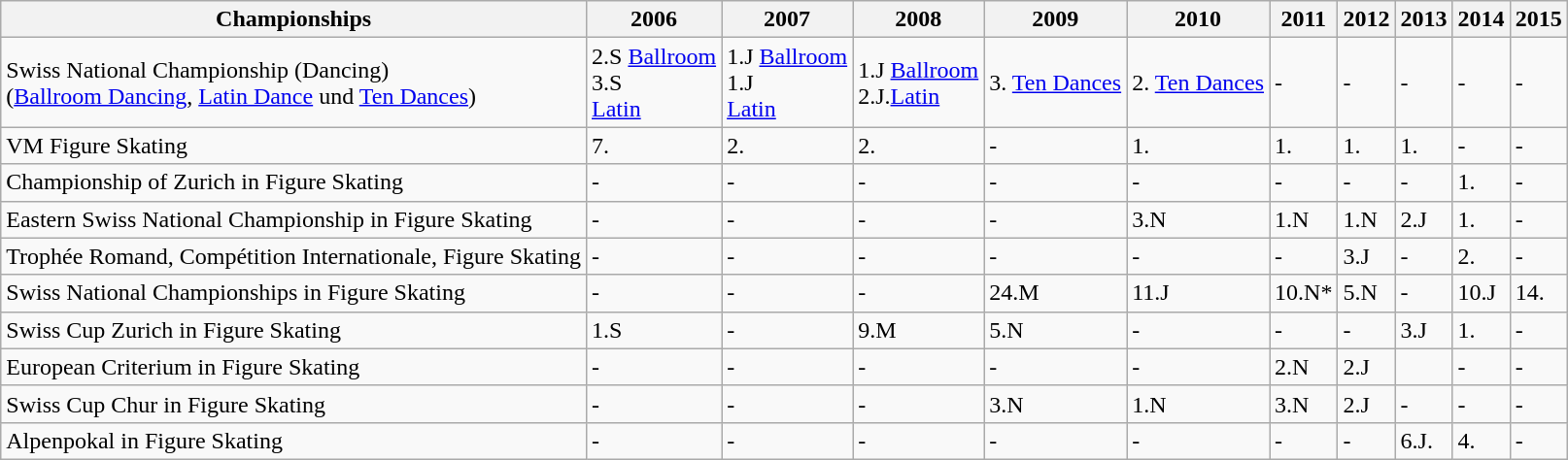<table class="wikitable">
<tr>
<th>Championships</th>
<th>2006</th>
<th>2007</th>
<th>2008</th>
<th>2009</th>
<th>2010</th>
<th>2011</th>
<th>2012</th>
<th>2013</th>
<th>2014</th>
<th>2015</th>
</tr>
<tr>
<td>Swiss National Championship (Dancing)<br>(<a href='#'>Ballroom Dancing</a>, <a href='#'>Latin Dance</a> und <a href='#'>Ten Dances</a>)</td>
<td>2.S <a href='#'>Ballroom</a><br>3.S<br><a href='#'>Latin</a></td>
<td>1.J <a href='#'>Ballroom</a><br>1.J<br><a href='#'>Latin</a></td>
<td>1.J <a href='#'>Ballroom</a><br>2.J.<a href='#'>Latin</a></td>
<td>3. <a href='#'>Ten Dances</a></td>
<td>2. <a href='#'>Ten Dances</a></td>
<td>-</td>
<td>-</td>
<td>-</td>
<td>-</td>
<td>-</td>
</tr>
<tr>
<td>VM Figure Skating</td>
<td>7.</td>
<td>2.</td>
<td>2.</td>
<td>-</td>
<td>1.</td>
<td>1.</td>
<td>1.</td>
<td>1.</td>
<td>-</td>
<td>-</td>
</tr>
<tr>
<td>Championship of Zurich in Figure Skating</td>
<td>-</td>
<td>-</td>
<td>-</td>
<td>-</td>
<td>-</td>
<td>-</td>
<td>-</td>
<td>-</td>
<td>1.</td>
<td>-</td>
</tr>
<tr>
<td>Eastern Swiss National Championship in Figure Skating</td>
<td>-</td>
<td>-</td>
<td>-</td>
<td>-</td>
<td>3.N</td>
<td>1.N</td>
<td>1.N</td>
<td>2.J</td>
<td>1.</td>
<td>-</td>
</tr>
<tr>
<td>Trophée Romand, Compétition Internationale, Figure Skating</td>
<td>-</td>
<td>-</td>
<td>-</td>
<td>-</td>
<td>-</td>
<td>-</td>
<td>3.J</td>
<td>-</td>
<td>2.</td>
<td>-</td>
</tr>
<tr>
<td>Swiss National Championships in Figure Skating</td>
<td>-</td>
<td>-</td>
<td>-</td>
<td>24.M</td>
<td>11.J</td>
<td>10.N*</td>
<td>5.N</td>
<td>-</td>
<td>10.J</td>
<td>14.</td>
</tr>
<tr>
<td>Swiss Cup Zurich in Figure Skating</td>
<td>1.S</td>
<td>-</td>
<td>9.M</td>
<td>5.N</td>
<td>-</td>
<td>-</td>
<td>-</td>
<td>3.J</td>
<td>1.</td>
<td>-</td>
</tr>
<tr>
<td>European Criterium in Figure Skating</td>
<td>-</td>
<td>-</td>
<td>-</td>
<td>-</td>
<td>-</td>
<td>2.N</td>
<td>2.J</td>
<td></td>
<td>-</td>
<td>-</td>
</tr>
<tr>
<td>Swiss Cup Chur in Figure Skating</td>
<td>-</td>
<td>-</td>
<td>-</td>
<td>3.N</td>
<td>1.N</td>
<td>3.N</td>
<td>2.J</td>
<td>-</td>
<td>-</td>
<td>-</td>
</tr>
<tr>
<td>Alpenpokal in Figure Skating</td>
<td>-</td>
<td>-</td>
<td>-</td>
<td>-</td>
<td>-</td>
<td>-</td>
<td>-</td>
<td>6.J.</td>
<td>4.</td>
<td>-</td>
</tr>
</table>
